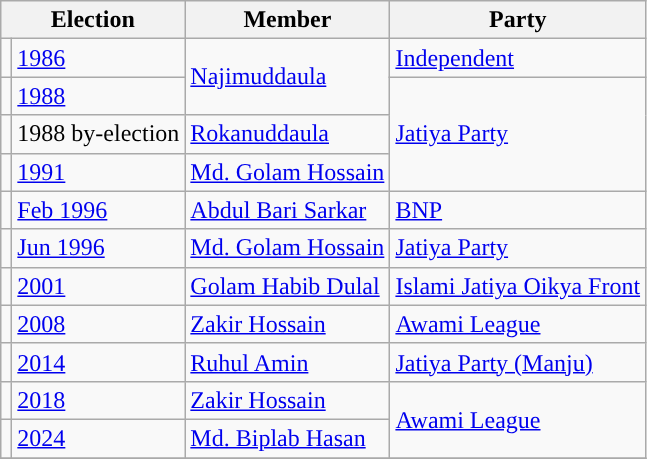<table class="wikitable">
<tr>
<th colspan="2">Election</th>
<th>Member</th>
<th>Party</th>
</tr>
<tr>
<td style="background-color:"></td>
<td><a href='#'>1986</a></td>
<td rowspan="2"><a href='#'>Najimuddaula</a></td>
<td><a href='#'>Independent</a></td>
</tr>
<tr>
<td style="background-color:"></td>
<td><a href='#'>1988</a></td>
<td rowspan="3"><a href='#'>Jatiya Party</a></td>
</tr>
<tr>
<td style="background-color:"></td>
<td>1988 by-election</td>
<td><a href='#'>Rokanuddaula</a></td>
</tr>
<tr>
<td style="background-color:"></td>
<td><a href='#'>1991</a></td>
<td><a href='#'>Md. Golam Hossain</a></td>
</tr>
<tr>
<td style="background-color:"></td>
<td><a href='#'>Feb 1996</a></td>
<td><a href='#'>Abdul Bari Sarkar</a></td>
<td><a href='#'>BNP</a></td>
</tr>
<tr>
<td style="background-color:"></td>
<td><a href='#'>Jun 1996</a></td>
<td><a href='#'>Md. Golam Hossain</a></td>
<td><a href='#'>Jatiya Party</a></td>
</tr>
<tr>
<td style="background-color:"></td>
<td><a href='#'>2001</a></td>
<td><a href='#'>Golam Habib Dulal</a></td>
<td><a href='#'>Islami Jatiya Oikya Front</a></td>
</tr>
<tr>
<td style="background-color:"></td>
<td><a href='#'>2008</a></td>
<td><a href='#'>Zakir Hossain</a></td>
<td><a href='#'>Awami League</a></td>
</tr>
<tr>
<td style="background-color:"></td>
<td><a href='#'>2014</a></td>
<td><a href='#'>Ruhul Amin</a></td>
<td><a href='#'>Jatiya Party (Manju)</a></td>
</tr>
<tr>
<td style="background-color:"></td>
<td><a href='#'>2018</a></td>
<td><a href='#'>Zakir Hossain</a></td>
<td rowspan="2"><a href='#'>Awami League</a></td>
</tr>
<tr>
<td style="background-color:"></td>
<td><a href='#'>2024</a></td>
<td><a href='#'>Md. Biplab Hasan</a></td>
</tr>
<tr>
</tr>
</table>
